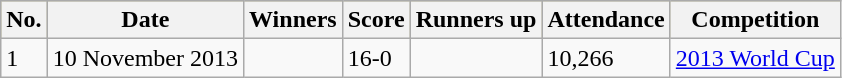<table class="wikitable">
<tr style="background:#bdb76b;">
<th>No.</th>
<th>Date</th>
<th>Winners</th>
<th>Score</th>
<th>Runners up</th>
<th>Attendance</th>
<th>Competition</th>
</tr>
<tr>
<td>1</td>
<td>10 November 2013</td>
<td></td>
<td>16-0</td>
<td></td>
<td>10,266</td>
<td><a href='#'>2013 World Cup</a></td>
</tr>
</table>
